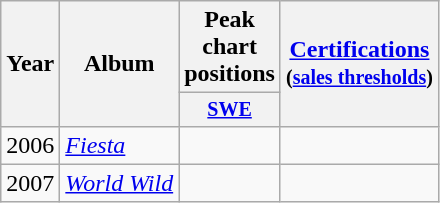<table class="wikitable" style="text-align:center;">
<tr>
<th rowspan="2">Year</th>
<th rowspan="2">Album</th>
<th colspan="1">Peak chart positions</th>
<th rowspan="2"><a href='#'>Certifications</a><br><small>(<a href='#'>sales thresholds</a>)</small></th>
</tr>
<tr style="font-size:smaller;">
<th width="35"><a href='#'>SWE</a><br></th>
</tr>
<tr>
<td>2006</td>
<td align="left"><em><a href='#'>Fiesta</a></em></td>
<td></td>
<td></td>
</tr>
<tr>
<td>2007</td>
<td align="left"><em><a href='#'>World Wild</a></em></td>
<td></td>
<td></td>
</tr>
</table>
